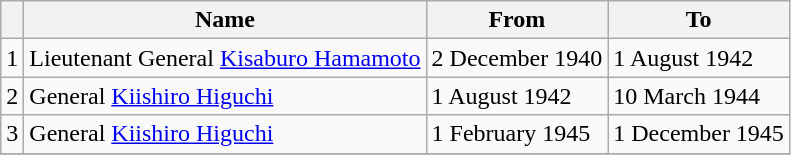<table class=wikitable>
<tr>
<th></th>
<th>Name</th>
<th>From</th>
<th>To</th>
</tr>
<tr>
<td>1</td>
<td>Lieutenant General <a href='#'>Kisaburo Hamamoto</a></td>
<td>2 December 1940</td>
<td>1 August 1942</td>
</tr>
<tr>
<td>2</td>
<td>General <a href='#'>Kiishiro Higuchi</a></td>
<td>1 August 1942</td>
<td>10 March 1944</td>
</tr>
<tr>
<td>3</td>
<td>General <a href='#'>Kiishiro Higuchi</a></td>
<td>1 February 1945</td>
<td>1 December 1945</td>
</tr>
<tr>
</tr>
</table>
